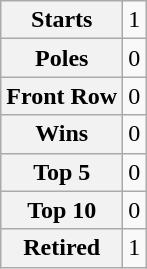<table class="wikitable" style="text-align:center">
<tr>
<th>Starts</th>
<td>1</td>
</tr>
<tr>
<th>Poles</th>
<td>0</td>
</tr>
<tr>
<th>Front Row</th>
<td>0</td>
</tr>
<tr>
<th>Wins</th>
<td>0</td>
</tr>
<tr>
<th>Top 5</th>
<td>0</td>
</tr>
<tr>
<th>Top 10</th>
<td>0</td>
</tr>
<tr>
<th>Retired</th>
<td>1</td>
</tr>
</table>
